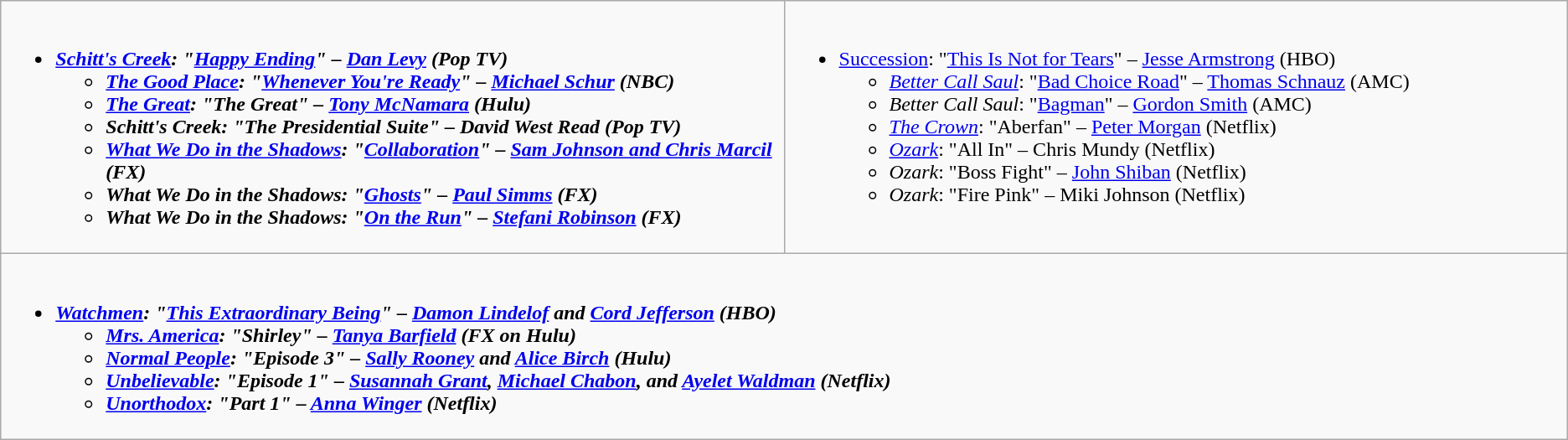<table class="wikitable">
<tr>
<td style="vertical-align:top;" width="50%"><br><ul><li><strong><em><a href='#'>Schitt's Creek</a><em>: "<a href='#'>Happy Ending</a>" – <a href='#'>Dan Levy</a> (Pop TV)<strong><ul><li></em><a href='#'>The Good Place</a><em>: "<a href='#'>Whenever You're Ready</a>" – <a href='#'>Michael Schur</a> (NBC)</li><li></em><a href='#'>The Great</a><em>: "The Great" – <a href='#'>Tony McNamara</a> (Hulu)</li><li></em>Schitt's Creek<em>: "The Presidential Suite" – David West Read (Pop TV)</li><li></em><a href='#'>What We Do in the Shadows</a><em>: "<a href='#'>Collaboration</a>" – <a href='#'>Sam Johnson and Chris Marcil</a> (FX)</li><li></em>What We Do in the Shadows<em>: "<a href='#'>Ghosts</a>" – <a href='#'>Paul Simms</a> (FX)</li><li></em>What We Do in the Shadows<em>: "<a href='#'>On the Run</a>" – <a href='#'>Stefani Robinson</a> (FX)</li></ul></li></ul></td>
<td style="vertical-align:top;" width="50%"><br><ul><li></em></strong><a href='#'>Succession</a></em>: "<a href='#'>This Is Not for Tears</a>" – <a href='#'>Jesse Armstrong</a> (HBO)</strong><ul><li><em><a href='#'>Better Call Saul</a></em>: "<a href='#'>Bad Choice Road</a>" – <a href='#'>Thomas Schnauz</a> (AMC)</li><li><em>Better Call Saul</em>: "<a href='#'>Bagman</a>" – <a href='#'>Gordon Smith</a> (AMC)</li><li><em><a href='#'>The Crown</a></em>: "Aberfan" – <a href='#'>Peter Morgan</a> (Netflix)</li><li><em><a href='#'>Ozark</a></em>: "All In" – Chris Mundy (Netflix)</li><li><em>Ozark</em>: "Boss Fight" – <a href='#'>John Shiban</a> (Netflix)</li><li><em>Ozark</em>: "Fire Pink" – Miki Johnson (Netflix)</li></ul></li></ul></td>
</tr>
<tr>
<td style="vertical-align:top;" width="50%" colspan="2"><br><ul><li><strong><em><a href='#'>Watchmen</a><em>: "<a href='#'>This Extraordinary Being</a>" – <a href='#'>Damon Lindelof</a> and <a href='#'>Cord Jefferson</a> (HBO)<strong><ul><li></em><a href='#'>Mrs. America</a><em>: "Shirley" – <a href='#'>Tanya Barfield</a> (FX on Hulu)</li><li></em><a href='#'>Normal People</a><em>: "Episode 3" – <a href='#'>Sally Rooney</a> and <a href='#'>Alice Birch</a> (Hulu)</li><li></em><a href='#'>Unbelievable</a><em>: "Episode 1" – <a href='#'>Susannah Grant</a>, <a href='#'>Michael Chabon</a>, and <a href='#'>Ayelet Waldman</a> (Netflix)</li><li></em><a href='#'>Unorthodox</a><em>: "Part 1" – <a href='#'>Anna Winger</a> (Netflix)</li></ul></li></ul></td>
</tr>
</table>
